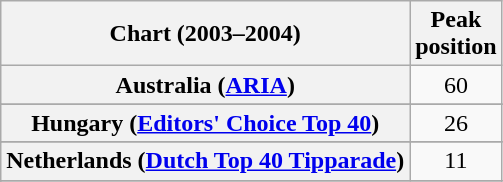<table class="wikitable sortable plainrowheaders" style="text-align:center">
<tr>
<th scope="col">Chart (2003–2004)</th>
<th scope="col">Peak<br>position</th>
</tr>
<tr>
<th scope="row">Australia (<a href='#'>ARIA</a>)</th>
<td>60</td>
</tr>
<tr>
</tr>
<tr>
</tr>
<tr>
<th scope="row">Hungary (<a href='#'>Editors' Choice Top 40</a>)</th>
<td>26</td>
</tr>
<tr>
</tr>
<tr>
<th scope="row">Netherlands (<a href='#'>Dutch Top 40 Tipparade</a>)</th>
<td>11</td>
</tr>
<tr>
</tr>
<tr>
</tr>
<tr>
</tr>
<tr>
</tr>
<tr>
</tr>
</table>
